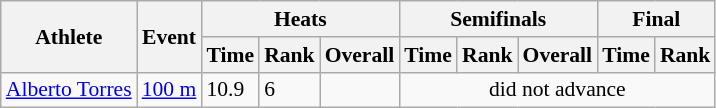<table class="wikitable" style="font-size:90%">
<tr>
<th rowspan="2">Athlete</th>
<th rowspan="2">Event</th>
<th colspan="3">Heats</th>
<th colspan="3">Semifinals</th>
<th colspan="2">Final</th>
</tr>
<tr>
<th>Time</th>
<th>Rank</th>
<th>Overall</th>
<th>Time</th>
<th>Rank</th>
<th>Overall</th>
<th>Time</th>
<th>Rank</th>
</tr>
<tr>
<td><a href='#'>Alberto Torres</a></td>
<td><a href='#'>100 m</a></td>
<td>10.9</td>
<td>6</td>
<td></td>
<td colspan="5"  align="center">did not advance</td>
</tr>
</table>
